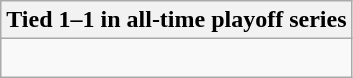<table class="wikitable collapsible collapsed">
<tr>
<th>Tied 1–1 in all-time playoff series</th>
</tr>
<tr>
<td><br>
</td>
</tr>
</table>
